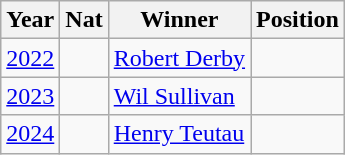<table class="wikitable">
<tr>
<th>Year</th>
<th>Nat</th>
<th>Winner</th>
<th>Position</th>
</tr>
<tr>
<td><a href='#'>2022</a></td>
<td></td>
<td><a href='#'>Robert Derby</a></td>
<td></td>
</tr>
<tr>
<td><a href='#'>2023</a></td>
<td></td>
<td><a href='#'>Wil Sullivan</a></td>
<td></td>
</tr>
<tr>
<td><a href='#'>2024</a></td>
<td></td>
<td><a href='#'>Henry Teutau</a></td>
<td></td>
</tr>
</table>
